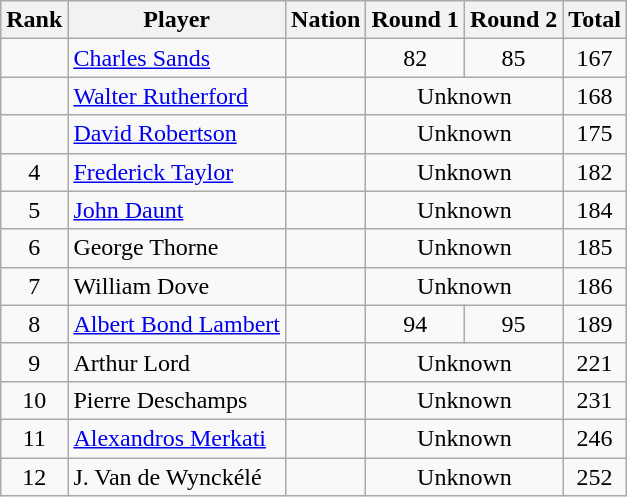<table class="wikitable" style="text-align:center">
<tr>
<th>Rank</th>
<th>Player</th>
<th>Nation</th>
<th>Round 1</th>
<th>Round 2</th>
<th>Total</th>
</tr>
<tr>
<td></td>
<td align=left><a href='#'>Charles Sands</a></td>
<td align=left></td>
<td>82</td>
<td>85</td>
<td>167</td>
</tr>
<tr>
<td></td>
<td align=left><a href='#'>Walter Rutherford</a></td>
<td align=left></td>
<td colspan=2>Unknown</td>
<td>168</td>
</tr>
<tr>
<td></td>
<td align=left><a href='#'>David Robertson</a></td>
<td align=left></td>
<td colspan=2>Unknown</td>
<td>175</td>
</tr>
<tr>
<td>4</td>
<td align=left><a href='#'>Frederick Taylor</a></td>
<td align=left></td>
<td colspan=2>Unknown</td>
<td>182</td>
</tr>
<tr>
<td>5</td>
<td align=left><a href='#'>John Daunt</a></td>
<td align=left></td>
<td colspan=2>Unknown</td>
<td>184</td>
</tr>
<tr>
<td>6</td>
<td align=left>George Thorne</td>
<td align=left></td>
<td colspan=2>Unknown</td>
<td>185</td>
</tr>
<tr>
<td>7</td>
<td align=left>William Dove</td>
<td align=left></td>
<td colspan=2>Unknown</td>
<td>186</td>
</tr>
<tr>
<td>8</td>
<td align=left><a href='#'>Albert Bond Lambert</a></td>
<td align=left></td>
<td>94</td>
<td>95</td>
<td>189</td>
</tr>
<tr>
<td>9</td>
<td align=left>Arthur Lord</td>
<td align=left></td>
<td colspan=2>Unknown</td>
<td>221</td>
</tr>
<tr>
<td>10</td>
<td align=left>Pierre Deschamps</td>
<td align=left></td>
<td colspan=2>Unknown</td>
<td>231</td>
</tr>
<tr>
<td>11</td>
<td align=left><a href='#'>Alexandros Merkati</a></td>
<td align=left></td>
<td colspan=2>Unknown</td>
<td>246</td>
</tr>
<tr>
<td>12</td>
<td align=left>J. Van de Wynckélé</td>
<td align=left></td>
<td colspan=2>Unknown</td>
<td>252</td>
</tr>
</table>
